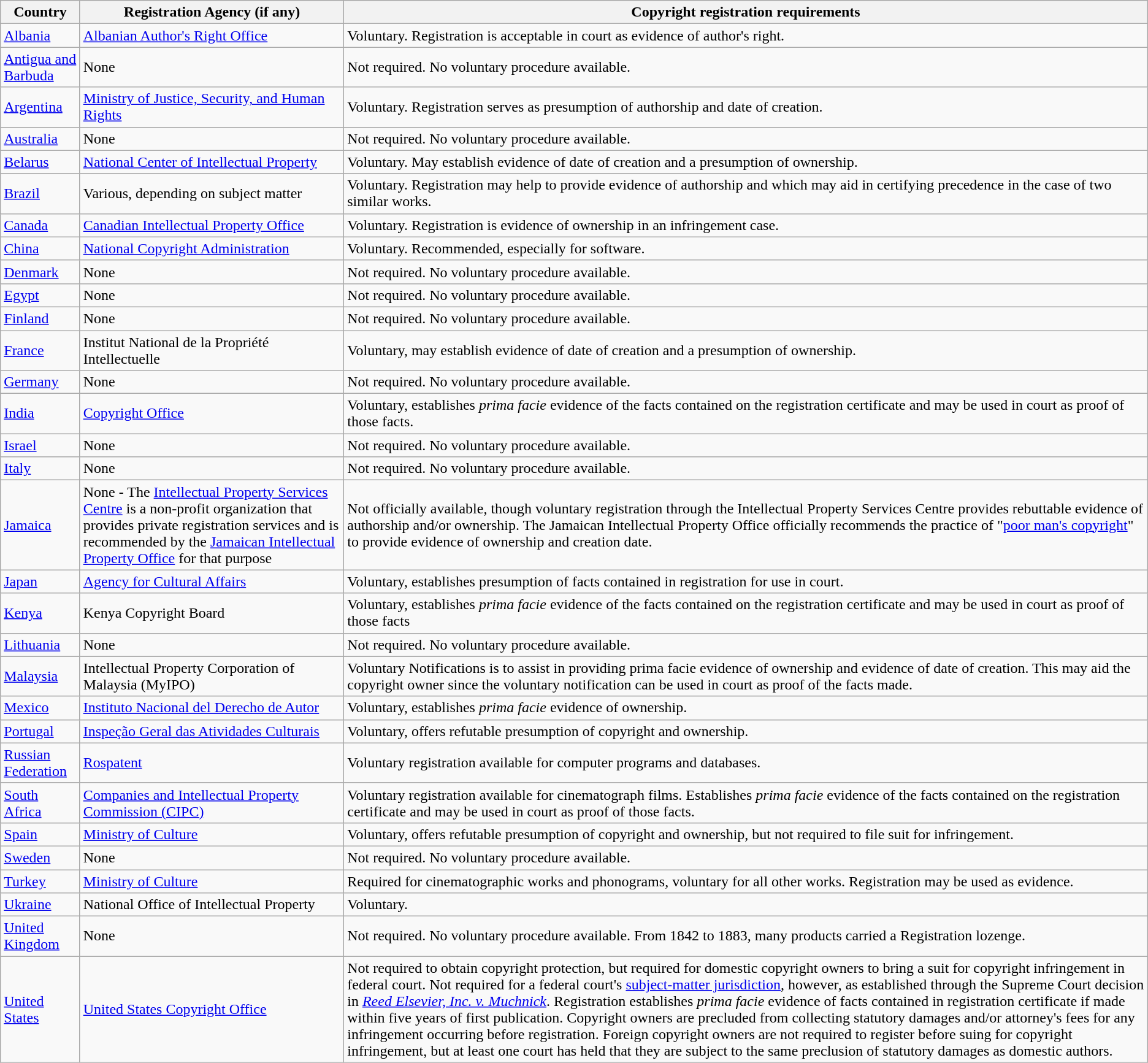<table class="wikitable">
<tr>
<th>Country</th>
<th>Registration Agency (if any)</th>
<th>Copyright registration requirements</th>
</tr>
<tr>
<td><a href='#'>Albania</a></td>
<td><a href='#'>Albanian Author's Right Office</a></td>
<td>Voluntary. Registration is acceptable in court as evidence of author's right.</td>
</tr>
<tr>
<td><a href='#'>Antigua and Barbuda</a></td>
<td>None</td>
<td>Not required. No voluntary procedure available.</td>
</tr>
<tr>
<td><a href='#'>Argentina</a></td>
<td><a href='#'>Ministry of Justice, Security, and Human Rights</a></td>
<td>Voluntary. Registration serves as presumption of authorship and date of creation.</td>
</tr>
<tr>
<td><a href='#'>Australia</a></td>
<td>None</td>
<td>Not required. No voluntary procedure available.</td>
</tr>
<tr>
<td><a href='#'>Belarus</a></td>
<td><a href='#'>National Center of Intellectual Property</a></td>
<td>Voluntary. May establish evidence of date of creation and a presumption of ownership.</td>
</tr>
<tr>
<td><a href='#'>Brazil</a></td>
<td>Various, depending on subject matter</td>
<td>Voluntary. Registration may help to provide evidence of authorship and which may aid in certifying precedence in the case of two similar works.</td>
</tr>
<tr>
<td><a href='#'>Canada</a></td>
<td><a href='#'>Canadian Intellectual Property Office</a></td>
<td>Voluntary. Registration is evidence of ownership in an infringement case.</td>
</tr>
<tr>
<td><a href='#'>China</a></td>
<td><a href='#'>National Copyright Administration</a></td>
<td>Voluntary. Recommended, especially for software.</td>
</tr>
<tr>
<td><a href='#'>Denmark</a></td>
<td>None</td>
<td>Not required. No voluntary procedure available.</td>
</tr>
<tr>
<td><a href='#'>Egypt</a></td>
<td>None</td>
<td>Not required. No voluntary procedure available.</td>
</tr>
<tr>
<td><a href='#'>Finland</a></td>
<td>None</td>
<td>Not required. No voluntary procedure available.</td>
</tr>
<tr>
<td><a href='#'>France</a></td>
<td>Institut National de la Propriété Intellectuelle</td>
<td>Voluntary, may establish evidence of date of creation and a presumption of ownership.</td>
</tr>
<tr>
<td><a href='#'>Germany</a></td>
<td>None</td>
<td>Not required. No voluntary procedure available.</td>
</tr>
<tr>
<td><a href='#'>India</a></td>
<td><a href='#'>Copyright Office</a></td>
<td>Voluntary, establishes <em>prima facie</em> evidence of the facts contained on the registration certificate and may be used in court as proof of those facts.</td>
</tr>
<tr>
<td><a href='#'>Israel</a></td>
<td>None</td>
<td>Not required. No voluntary procedure available.</td>
</tr>
<tr>
<td><a href='#'>Italy</a></td>
<td>None</td>
<td>Not required. No voluntary procedure available.</td>
</tr>
<tr>
<td><a href='#'>Jamaica</a></td>
<td>None - The <a href='#'>Intellectual Property Services Centre</a> is a non-profit organization that provides private registration services and is recommended by the <a href='#'>Jamaican Intellectual Property Office</a> for that purpose</td>
<td>Not officially available, though voluntary registration through the Intellectual Property Services Centre provides rebuttable evidence of authorship and/or ownership. The Jamaican Intellectual Property Office officially recommends the practice of "<a href='#'>poor man's copyright</a>" to provide evidence of ownership and creation date.</td>
</tr>
<tr>
<td><a href='#'>Japan</a></td>
<td><a href='#'>Agency for Cultural Affairs</a></td>
<td>Voluntary, establishes presumption of facts contained in registration for use in court.</td>
</tr>
<tr>
<td><a href='#'>Kenya</a></td>
<td>Kenya Copyright Board</td>
<td>Voluntary, establishes <em>prima facie</em> evidence of the facts contained on the registration certificate and may be used in court as proof of those facts</td>
</tr>
<tr>
<td><a href='#'>Lithuania</a></td>
<td>None</td>
<td>Not required. No voluntary procedure available.</td>
</tr>
<tr>
<td><a href='#'>Malaysia</a></td>
<td>Intellectual Property Corporation of Malaysia (MyIPO)</td>
<td>Voluntary Notifications is to assist in providing prima facie evidence of ownership and evidence of date of creation. This may aid the copyright owner since the voluntary notification can be used in court as proof of the facts made.</td>
</tr>
<tr>
<td><a href='#'>Mexico</a></td>
<td><a href='#'>Instituto Nacional del Derecho de Autor</a></td>
<td>Voluntary, establishes <em>prima facie</em> evidence of ownership.</td>
</tr>
<tr>
<td><a href='#'>Portugal</a></td>
<td><a href='#'>Inspeção Geral das Atividades Culturais</a></td>
<td>Voluntary, offers refutable presumption of copyright and ownership.</td>
</tr>
<tr>
<td><a href='#'>Russian Federation</a></td>
<td><a href='#'>Rospatent</a></td>
<td>Voluntary registration available for computer programs and databases.</td>
</tr>
<tr>
<td><a href='#'>South Africa</a></td>
<td><a href='#'>Companies and Intellectual Property Commission (CIPC)</a></td>
<td>Voluntary registration available for cinematograph films. Establishes <em>prima facie</em> evidence of the facts contained on the registration certificate and may be used in court as proof of those facts.</td>
</tr>
<tr>
<td><a href='#'>Spain</a></td>
<td><a href='#'>Ministry of Culture</a></td>
<td>Voluntary, offers refutable presumption of copyright and ownership, but not required to file suit for infringement.</td>
</tr>
<tr>
<td><a href='#'>Sweden</a></td>
<td>None</td>
<td>Not required. No voluntary procedure available.</td>
</tr>
<tr>
<td><a href='#'>Turkey</a></td>
<td><a href='#'>Ministry of Culture</a></td>
<td>Required for cinematographic works and phonograms, voluntary for all other works. Registration may be used as evidence.</td>
</tr>
<tr>
<td><a href='#'>Ukraine</a></td>
<td>National Office of Intellectual Property</td>
<td>Voluntary.</td>
</tr>
<tr>
<td><a href='#'>United Kingdom</a></td>
<td>None</td>
<td>Not required. No voluntary procedure available. From 1842 to 1883, many products carried a Registration lozenge.</td>
</tr>
<tr>
<td><a href='#'>United States</a></td>
<td><a href='#'>United States Copyright Office</a></td>
<td>Not required to obtain copyright protection, but required for domestic copyright owners to bring a suit for copyright infringement in federal court. Not required for a federal court's <a href='#'>subject-matter jurisdiction</a>, however, as established through the Supreme Court decision in <em><a href='#'>Reed Elsevier, Inc. v. Muchnick</a></em>. Registration establishes <em>prima facie</em> evidence of facts contained in registration certificate if made within five years of first publication. Copyright owners are precluded from collecting statutory damages and/or attorney's fees for any infringement occurring before registration. Foreign copyright owners are not required to register before suing for copyright infringement, but at least one court has held that they are subject to the same preclusion of statutory damages as domestic authors.</td>
</tr>
</table>
